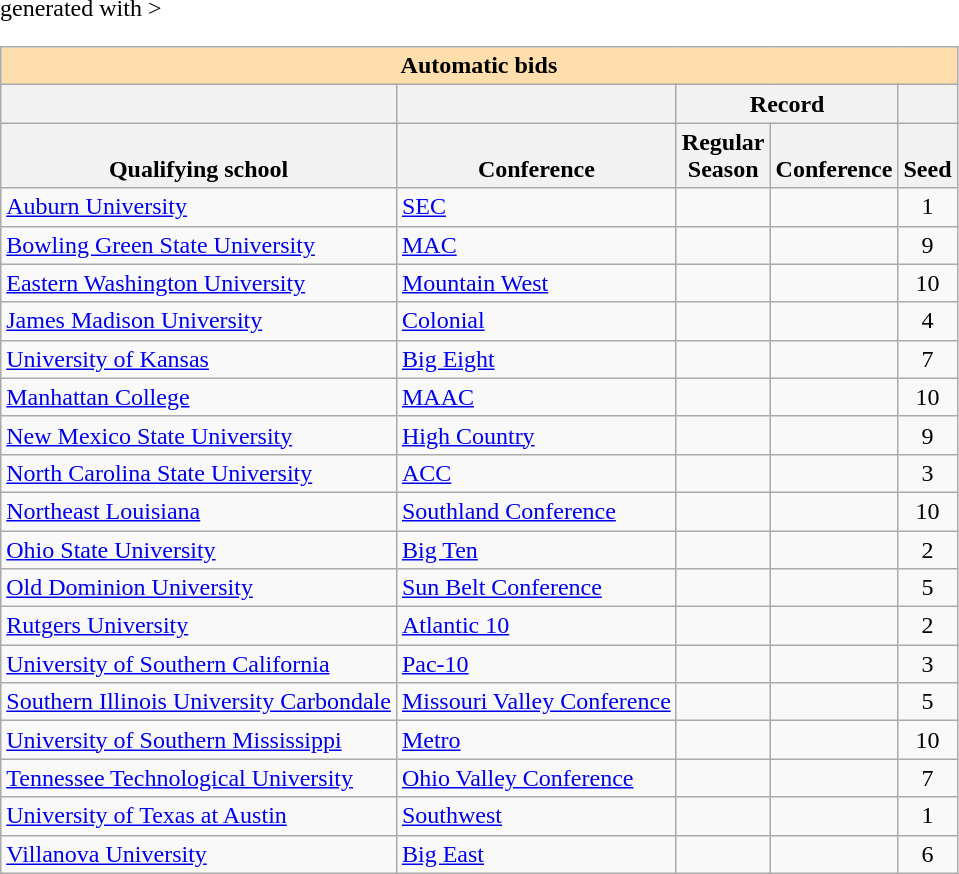<table class="wikitable sortable" <hiddentext>generated with   >
<tr>
<th style="background-color:#FFdead;font-weight:bold"   align="center" valign="bottom"  width="171" colspan="5" height="13">Automatic  bids</th>
</tr>
<tr>
<th height="13"    valign="bottom"> </th>
<th valign="bottom"> </th>
<th style="font-weight:bold"   colspan="2" align="center"  valign="bottom">Record</th>
<th valign="bottom"> </th>
</tr>
<tr style="font-weight:bold"   valign="bottom">
<th height="13">Qualifying school</th>
<th>Conference</th>
<th>Regular<br> Season</th>
<th>Conference</th>
<th>Seed</th>
</tr>
<tr>
<td height="13"  valign="bottom"><a href='#'>Auburn University</a></td>
<td valign="bottom"><a href='#'>SEC</a></td>
<td align="center"  valign="bottom"></td>
<td align="center"  valign="bottom"></td>
<td align="center"  valign="bottom">1</td>
</tr>
<tr>
<td height="13"  valign="bottom"><a href='#'>Bowling Green State University</a></td>
<td valign="bottom"><a href='#'>MAC</a></td>
<td align="center"  valign="bottom"></td>
<td align="center"  valign="bottom"></td>
<td align="center"  valign="bottom">9</td>
</tr>
<tr>
<td height="13"  valign="bottom"><a href='#'>Eastern Washington University</a></td>
<td valign="bottom"><a href='#'>Mountain West</a></td>
<td align="center"  valign="bottom"></td>
<td align="center"  valign="bottom"></td>
<td align="center"  valign="bottom">10</td>
</tr>
<tr>
<td height="13"  valign="bottom"><a href='#'>James Madison University</a></td>
<td valign="bottom"><a href='#'>Colonial</a></td>
<td align="center"  valign="bottom"></td>
<td align="center"  valign="bottom"></td>
<td align="center"  valign="bottom">4</td>
</tr>
<tr>
<td height="13"  valign="bottom"><a href='#'>University of Kansas</a></td>
<td valign="bottom"><a href='#'>Big Eight</a></td>
<td align="center"  valign="bottom"></td>
<td align="center"  valign="bottom"></td>
<td align="center"  valign="bottom">7</td>
</tr>
<tr>
<td height="13"  valign="bottom"><a href='#'>Manhattan College</a></td>
<td valign="bottom"><a href='#'>MAAC</a></td>
<td align="center"  valign="bottom"></td>
<td align="center"  valign="bottom"></td>
<td align="center"  valign="bottom">10</td>
</tr>
<tr>
<td height="13"  valign="bottom"><a href='#'>New Mexico State University</a></td>
<td valign="bottom"><a href='#'>High Country</a></td>
<td align="center"  valign="bottom"></td>
<td align="center"  valign="bottom"></td>
<td align="center"  valign="bottom">9</td>
</tr>
<tr>
<td height="13"  valign="bottom"><a href='#'>North Carolina State University</a></td>
<td valign="bottom"><a href='#'>ACC</a></td>
<td align="center"  valign="bottom"></td>
<td align="center"  valign="bottom"></td>
<td align="center"  valign="bottom">3</td>
</tr>
<tr>
<td height="13"  valign="bottom"><a href='#'>Northeast Louisiana</a></td>
<td valign="bottom"><a href='#'>Southland Conference</a></td>
<td align="center"  valign="bottom"></td>
<td align="center"  valign="bottom"></td>
<td align="center"  valign="bottom">10</td>
</tr>
<tr>
<td height="13"  valign="bottom"><a href='#'>Ohio State University</a></td>
<td valign="bottom"><a href='#'>Big Ten</a></td>
<td align="center"  valign="bottom"></td>
<td align="center"  valign="bottom"></td>
<td align="center"  valign="bottom">2</td>
</tr>
<tr>
<td height="13"  valign="bottom"><a href='#'>Old Dominion University</a></td>
<td valign="bottom"><a href='#'>Sun Belt Conference</a></td>
<td align="center"  valign="bottom"></td>
<td align="center"  valign="bottom"></td>
<td align="center"  valign="bottom">5</td>
</tr>
<tr>
<td height="13"  valign="bottom"><a href='#'>Rutgers University</a></td>
<td valign="bottom"><a href='#'>Atlantic 10</a></td>
<td align="center"  valign="bottom"></td>
<td align="center"  valign="bottom"></td>
<td align="center"  valign="bottom">2</td>
</tr>
<tr>
<td height="13"  valign="bottom"><a href='#'>University of Southern California</a></td>
<td valign="bottom"><a href='#'>Pac-10</a></td>
<td align="center"  valign="bottom"></td>
<td align="center"  valign="bottom"></td>
<td align="center"  valign="bottom">3</td>
</tr>
<tr>
<td height="13"  valign="bottom"><a href='#'>Southern Illinois University Carbondale</a></td>
<td valign="bottom"><a href='#'>Missouri Valley Conference</a></td>
<td align="center"  valign="bottom"></td>
<td align="center"  valign="bottom"></td>
<td align="center"  valign="bottom">5</td>
</tr>
<tr>
<td height="13"  valign="bottom"><a href='#'>University of Southern Mississippi</a></td>
<td valign="bottom"><a href='#'>Metro</a></td>
<td align="center"  valign="bottom"></td>
<td align="center"  valign="bottom"></td>
<td align="center"  valign="bottom">10</td>
</tr>
<tr>
<td height="13"  valign="bottom"><a href='#'>Tennessee Technological University</a></td>
<td valign="bottom"><a href='#'>Ohio Valley Conference</a></td>
<td align="center"  valign="bottom"></td>
<td align="center"  valign="bottom"></td>
<td align="center"  valign="bottom">7</td>
</tr>
<tr>
<td height="13"  valign="bottom"><a href='#'>University of Texas at Austin</a></td>
<td valign="bottom"><a href='#'>Southwest</a></td>
<td align="center"  valign="bottom"></td>
<td align="center"  valign="bottom"></td>
<td align="center"  valign="bottom">1</td>
</tr>
<tr>
<td height="13"  valign="bottom"><a href='#'>Villanova University</a></td>
<td valign="bottom"><a href='#'>Big East</a></td>
<td align="center"  valign="bottom"></td>
<td align="center"  valign="bottom"></td>
<td align="center"  valign="bottom">6</td>
</tr>
</table>
